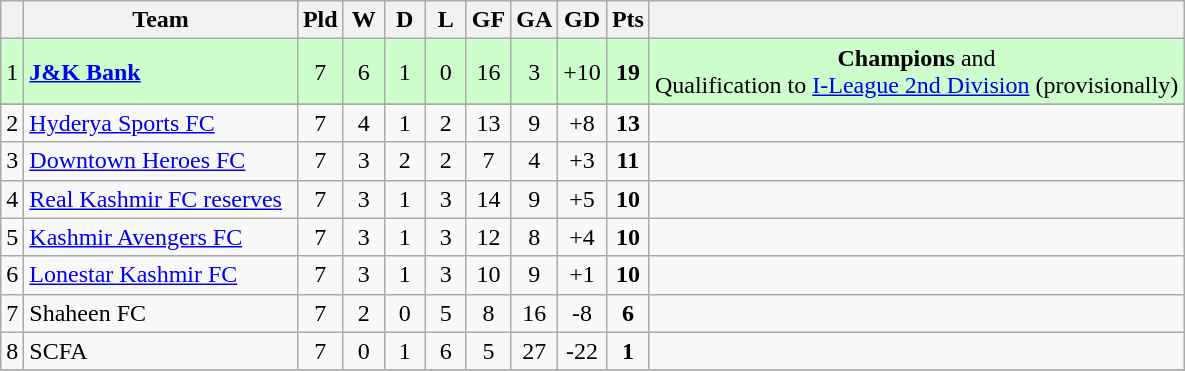<table class="wikitable" style="text-align: center;">
<tr>
<th></th>
<th width="175">Team</th>
<th width="20">Pld</th>
<th width="20">W</th>
<th width="20">D</th>
<th width="20">L</th>
<th width="20">GF</th>
<th width="20">GA</th>
<th width="20">GD</th>
<th width="20">Pts</th>
<th></th>
</tr>
<tr bgcolor=#ccffcc>
<td>1</td>
<td align=left><strong><a href='#'>J&K Bank</a></strong></td>
<td>7</td>
<td>6</td>
<td>1</td>
<td>0</td>
<td>16</td>
<td>3</td>
<td>+10</td>
<td><strong>19</strong></td>
<td><strong>Champions</strong> and<br>Qualification to <a href='#'>I-League 2nd Division</a> (provisionally)</td>
</tr>
<tr>
</tr>
<tr>
<td>2</td>
<td align="left"><a href='#'>Hyderya Sports FC</a></td>
<td>7</td>
<td>4</td>
<td>1</td>
<td>2</td>
<td>13</td>
<td>9</td>
<td>+8</td>
<td><strong>13</strong></td>
<td></td>
</tr>
<tr>
<td>3</td>
<td align="left"><a href='#'>Downtown Heroes FC</a></td>
<td>7</td>
<td>3</td>
<td>2</td>
<td>2</td>
<td>7</td>
<td>4</td>
<td>+3</td>
<td><strong>11</strong></td>
<td></td>
</tr>
<tr>
<td>4</td>
<td align="left"><a href='#'>Real Kashmir FC reserves</a></td>
<td>7</td>
<td>3</td>
<td>1</td>
<td>3</td>
<td>14</td>
<td>9</td>
<td>+5</td>
<td><strong>10</strong></td>
<td></td>
</tr>
<tr>
<td>5</td>
<td align="left"><a href='#'>Kashmir Avengers FC</a></td>
<td>7</td>
<td>3</td>
<td>1</td>
<td>3</td>
<td 5>12</td>
<td>8</td>
<td>+4</td>
<td><strong>10</strong></td>
<td></td>
</tr>
<tr>
<td>6</td>
<td align="left"><a href='#'>Lonestar Kashmir FC</a></td>
<td>7</td>
<td>3</td>
<td>1</td>
<td>3</td>
<td>10</td>
<td>9</td>
<td>+1</td>
<td><strong>10</strong></td>
<td></td>
</tr>
<tr>
<td>7</td>
<td align="left">Shaheen FC</td>
<td>7</td>
<td>2</td>
<td>0</td>
<td>5</td>
<td>8</td>
<td>16</td>
<td>-8</td>
<td><strong>6</strong></td>
<td></td>
</tr>
<tr>
<td>8</td>
<td align="left">SCFA</td>
<td>7</td>
<td>0</td>
<td>1</td>
<td>6</td>
<td>5</td>
<td>27</td>
<td>-22</td>
<td><strong>1</strong></td>
<td></td>
</tr>
<tr>
</tr>
</table>
